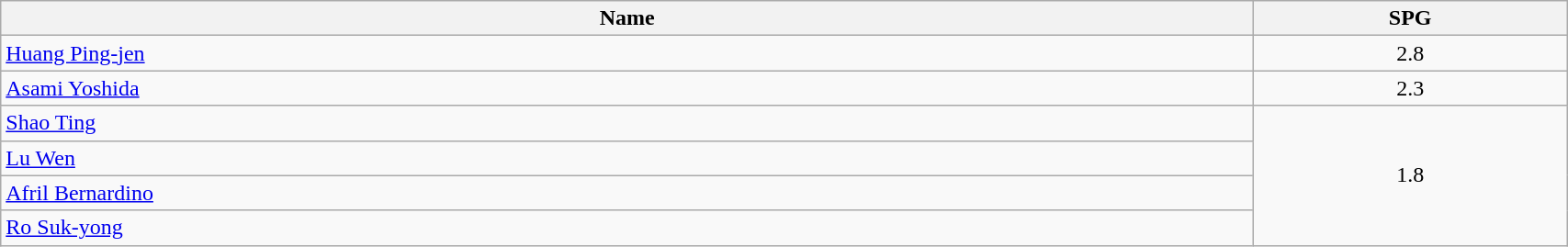<table class=wikitable width="90%">
<tr>
<th width="80%">Name</th>
<th width="20%">SPG</th>
</tr>
<tr>
<td> <a href='#'>Huang Ping-jen</a></td>
<td align=center>2.8</td>
</tr>
<tr>
<td> <a href='#'>Asami Yoshida</a></td>
<td align=center>2.3</td>
</tr>
<tr>
<td> <a href='#'>Shao Ting</a></td>
<td align=center rowspan=4>1.8</td>
</tr>
<tr>
<td> <a href='#'>Lu Wen</a></td>
</tr>
<tr>
<td> <a href='#'>Afril Bernardino</a></td>
</tr>
<tr>
<td> <a href='#'>Ro Suk-yong</a></td>
</tr>
</table>
